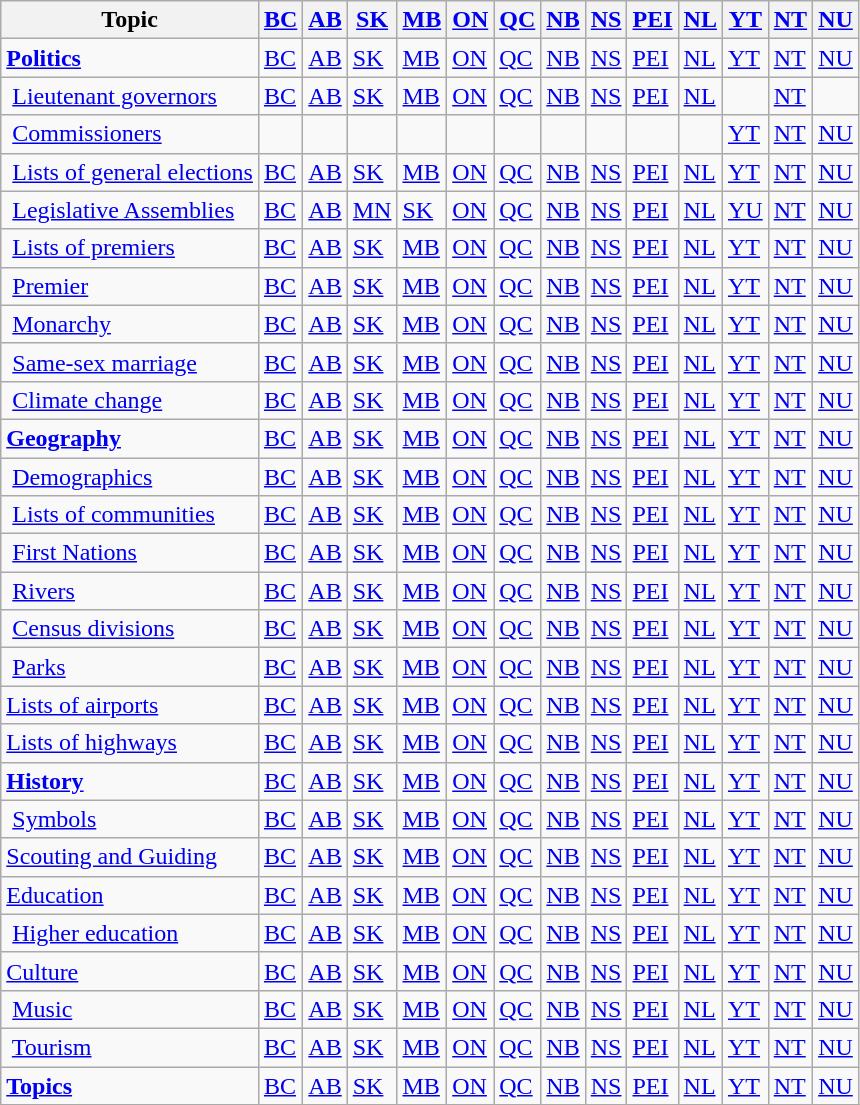<table class="wikitable sortable sticky-header" style=text-align:left" style="margin:1em auto;">
<tr>
<th>Topic</th>
<th><a href='#'>BC</a></th>
<th><a href='#'>AB</a></th>
<th><a href='#'>SK</a></th>
<th><a href='#'>MB</a></th>
<th><a href='#'>ON</a></th>
<th><a href='#'>QC</a></th>
<th><a href='#'>NB</a></th>
<th><a href='#'>NS</a></th>
<th><a href='#'>PEI</a></th>
<th><a href='#'>NL</a></th>
<th><a href='#'>YT</a></th>
<th><a href='#'>NT</a></th>
<th><a href='#'>NU</a></th>
</tr>
<tr>
<td><strong><a href='#'>Politics</a></strong></td>
<td><a href='#'>BC</a></td>
<td><a href='#'>AB</a></td>
<td><a href='#'>SK</a></td>
<td><a href='#'>MB</a></td>
<td><a href='#'>ON</a></td>
<td><a href='#'>QC</a></td>
<td><a href='#'>NB</a></td>
<td><a href='#'>NS</a></td>
<td><a href='#'>PEI</a></td>
<td><a href='#'>NL</a></td>
<td><a href='#'>YT</a></td>
<td><a href='#'>NT</a></td>
<td><a href='#'>NU</a></td>
</tr>
<tr>
<td> <a href='#'>Lieutenant governors</a></td>
<td><a href='#'>BC</a></td>
<td><a href='#'>AB</a></td>
<td><a href='#'>SK</a></td>
<td><a href='#'>MB</a></td>
<td><a href='#'>ON</a></td>
<td><a href='#'>QC</a></td>
<td><a href='#'>NB</a></td>
<td><a href='#'>NS</a></td>
<td><a href='#'>PEI</a></td>
<td><a href='#'>NL</a></td>
<td></td>
<td><a href='#'>NT</a></td>
<td></td>
</tr>
<tr>
<td> <a href='#'>Commissioners</a></td>
<td></td>
<td></td>
<td></td>
<td></td>
<td></td>
<td></td>
<td></td>
<td></td>
<td></td>
<td></td>
<td><a href='#'>YT</a></td>
<td><a href='#'>NT</a></td>
<td><a href='#'>NU</a></td>
</tr>
<tr>
<td> <a href='#'>Lists of general elections</a></td>
<td><a href='#'>BC</a></td>
<td><a href='#'>AB</a></td>
<td><a href='#'>SK</a></td>
<td><a href='#'>MB</a></td>
<td><a href='#'>ON</a></td>
<td><a href='#'>QC</a></td>
<td><a href='#'>NB</a></td>
<td><a href='#'>NS</a></td>
<td><a href='#'>PEI</a></td>
<td><a href='#'>NL</a></td>
<td><a href='#'>YT</a></td>
<td><a href='#'>NT</a></td>
<td><a href='#'>NU</a></td>
</tr>
<tr>
<td> <a href='#'>Legislative Assemblies</a></td>
<td><a href='#'>BC</a></td>
<td><a href='#'>AB</a></td>
<td><a href='#'>MN</a></td>
<td><a href='#'>SK</a></td>
<td><a href='#'>ON</a></td>
<td><a href='#'>QC</a></td>
<td><a href='#'>NB</a></td>
<td><a href='#'>NS</a></td>
<td><a href='#'>PEI</a></td>
<td><a href='#'>NL</a></td>
<td><a href='#'>YU</a></td>
<td><a href='#'>NT</a></td>
<td><a href='#'>NU</a></td>
</tr>
<tr>
<td> <a href='#'>Lists of premiers</a></td>
<td><a href='#'>BC</a></td>
<td><a href='#'>AB</a></td>
<td><a href='#'>SK</a></td>
<td><a href='#'>MB</a></td>
<td><a href='#'>ON</a></td>
<td><a href='#'>QC</a></td>
<td><a href='#'>NB</a></td>
<td><a href='#'>NS</a></td>
<td><a href='#'>PEI</a></td>
<td><a href='#'>NL</a></td>
<td><a href='#'>YT</a></td>
<td><a href='#'>NT</a></td>
<td><a href='#'>NU</a></td>
</tr>
<tr>
<td> <a href='#'>Premier</a></td>
<td><a href='#'>BC</a></td>
<td><a href='#'>AB</a></td>
<td><a href='#'>SK</a></td>
<td><a href='#'>MB</a></td>
<td><a href='#'>ON</a></td>
<td><a href='#'>QC</a></td>
<td><a href='#'>NB</a></td>
<td><a href='#'>NS</a></td>
<td><a href='#'>PEI</a></td>
<td><a href='#'>NL</a></td>
<td><a href='#'>YT</a></td>
<td><a href='#'>NT</a></td>
<td><a href='#'>NU</a></td>
</tr>
<tr>
<td> <a href='#'>Monarchy</a></td>
<td><a href='#'>BC</a></td>
<td><a href='#'>AB</a></td>
<td><a href='#'>SK</a></td>
<td><a href='#'>MB</a></td>
<td><a href='#'>ON</a></td>
<td><a href='#'>QC</a></td>
<td><a href='#'>NB</a></td>
<td><a href='#'>NS</a></td>
<td><a href='#'>PEI</a></td>
<td><a href='#'>NL</a></td>
<td><a href='#'>YT</a></td>
<td><a href='#'>NT</a></td>
<td><a href='#'>NU</a></td>
</tr>
<tr>
<td> <a href='#'>Same-sex marriage</a></td>
<td><a href='#'>BC</a></td>
<td><a href='#'>AB</a></td>
<td><a href='#'>SK</a></td>
<td><a href='#'>MB</a></td>
<td><a href='#'>ON</a></td>
<td><a href='#'>QC</a></td>
<td><a href='#'>NB</a></td>
<td><a href='#'>NS</a></td>
<td><a href='#'>PEI</a></td>
<td><a href='#'>NL</a></td>
<td><a href='#'>YT</a></td>
<td><a href='#'>NT</a></td>
<td><a href='#'>NU</a></td>
</tr>
<tr>
<td> <a href='#'>Climate change</a></td>
<td><a href='#'>BC</a></td>
<td><a href='#'>AB</a></td>
<td><a href='#'>SK</a></td>
<td><a href='#'>MB</a></td>
<td><a href='#'>ON</a></td>
<td><a href='#'>QC</a></td>
<td><a href='#'>NB</a></td>
<td><a href='#'>NS</a></td>
<td><a href='#'>PEI</a></td>
<td><a href='#'>NL</a></td>
<td><a href='#'>YT</a></td>
<td><a href='#'>NT</a></td>
<td><a href='#'>NU</a></td>
</tr>
<tr>
<td><strong><a href='#'>Geography</a></strong></td>
<td><a href='#'>BC</a></td>
<td><a href='#'>AB</a></td>
<td><a href='#'>SK</a></td>
<td><a href='#'>MB</a></td>
<td><a href='#'>ON</a></td>
<td><a href='#'>QC</a></td>
<td><a href='#'>NB</a></td>
<td><a href='#'>NS</a></td>
<td><a href='#'>PEI</a></td>
<td><a href='#'>NL</a></td>
<td><a href='#'>YT</a></td>
<td><a href='#'>NT</a></td>
<td><a href='#'>NU</a></td>
</tr>
<tr>
<td> <a href='#'>Demographics</a></td>
<td><a href='#'>BC</a></td>
<td><a href='#'>AB</a></td>
<td><a href='#'>SK</a></td>
<td><a href='#'>MB</a></td>
<td><a href='#'>ON</a></td>
<td><a href='#'>QC</a></td>
<td><a href='#'>NB</a></td>
<td><a href='#'>NS</a></td>
<td><a href='#'>PEI</a></td>
<td><a href='#'>NL</a></td>
<td><a href='#'>YT</a></td>
<td><a href='#'>NT</a></td>
<td><a href='#'>NU</a></td>
</tr>
<tr>
<td> <a href='#'>Lists of communities</a></td>
<td><a href='#'>BC</a></td>
<td><a href='#'>AB</a></td>
<td><a href='#'>SK</a></td>
<td><a href='#'>MB</a></td>
<td><a href='#'>ON</a></td>
<td><a href='#'>QC</a></td>
<td><a href='#'>NB</a></td>
<td><a href='#'>NS</a></td>
<td><a href='#'>PEI</a></td>
<td><a href='#'>NL</a></td>
<td><a href='#'>YT</a></td>
<td><a href='#'>NT</a></td>
<td><a href='#'>NU</a></td>
</tr>
<tr>
<td> <a href='#'>First Nations</a></td>
<td><a href='#'>BC</a></td>
<td><a href='#'>AB</a></td>
<td><a href='#'>SK</a></td>
<td><a href='#'>MB</a></td>
<td><a href='#'>ON</a></td>
<td><a href='#'>QC</a></td>
<td><a href='#'>NB</a></td>
<td><a href='#'>NS</a></td>
<td><a href='#'>PEI</a></td>
<td><a href='#'>NL</a></td>
<td><a href='#'>YT</a></td>
<td><a href='#'>NT</a></td>
<td><a href='#'>NU</a></td>
</tr>
<tr>
<td> <a href='#'>Rivers</a></td>
<td><a href='#'>BC</a></td>
<td><a href='#'>AB</a></td>
<td><a href='#'>SK</a></td>
<td><a href='#'>MB</a></td>
<td><a href='#'>ON</a></td>
<td><a href='#'>QC</a></td>
<td><a href='#'>NB</a></td>
<td><a href='#'>NS</a></td>
<td><a href='#'>PEI</a></td>
<td><a href='#'>NL</a></td>
<td><a href='#'>YT</a></td>
<td><a href='#'>NT</a></td>
<td><a href='#'>NU</a></td>
</tr>
<tr>
<td> <a href='#'>Census divisions</a></td>
<td><a href='#'>BC</a></td>
<td><a href='#'>AB</a></td>
<td><a href='#'>SK</a></td>
<td><a href='#'>MB</a></td>
<td><a href='#'>ON</a></td>
<td><a href='#'>QC</a></td>
<td><a href='#'>NB</a></td>
<td><a href='#'>NS</a></td>
<td><a href='#'>PEI</a></td>
<td><a href='#'>NL</a></td>
<td><a href='#'>YT</a></td>
<td><a href='#'>NT</a></td>
<td><a href='#'>NU</a></td>
</tr>
<tr>
<td> <a href='#'>Parks</a></td>
<td><a href='#'>BC</a></td>
<td><a href='#'>AB</a></td>
<td><a href='#'>SK</a></td>
<td><a href='#'>MB</a></td>
<td><a href='#'>ON</a></td>
<td><a href='#'>QC</a></td>
<td><a href='#'>NB</a></td>
<td><a href='#'>NS</a></td>
<td><a href='#'>PEI</a></td>
<td><a href='#'>NL</a></td>
<td><a href='#'>YT</a></td>
<td><a href='#'>NT</a></td>
<td><a href='#'>NU</a></td>
</tr>
<tr>
<td><a href='#'>Lists of airports</a></td>
<td><a href='#'>BC</a></td>
<td><a href='#'>AB</a></td>
<td><a href='#'>SK</a></td>
<td><a href='#'>MB</a></td>
<td><a href='#'>ON</a></td>
<td><a href='#'>QC</a></td>
<td><a href='#'>NB</a></td>
<td><a href='#'>NS</a></td>
<td><a href='#'>PEI</a></td>
<td><a href='#'>NL</a></td>
<td><a href='#'>YT</a></td>
<td><a href='#'>NT</a></td>
<td><a href='#'>NU</a></td>
</tr>
<tr>
<td><a href='#'>Lists of highways</a></td>
<td><a href='#'>BC</a></td>
<td><a href='#'>AB</a></td>
<td><a href='#'>SK</a></td>
<td><a href='#'>MB</a></td>
<td><a href='#'>ON</a></td>
<td><a href='#'>QC</a></td>
<td><a href='#'>NB</a></td>
<td><a href='#'>NS</a></td>
<td><a href='#'>PEI</a></td>
<td><a href='#'>NL</a></td>
<td><a href='#'>YT</a></td>
<td><a href='#'>NT</a></td>
<td><a href='#'>NU</a></td>
</tr>
<tr>
<td><strong><a href='#'>History</a></strong></td>
<td><a href='#'>BC</a></td>
<td><a href='#'>AB</a></td>
<td><a href='#'>SK</a></td>
<td><a href='#'>MB</a></td>
<td><a href='#'>ON</a></td>
<td><a href='#'>QC</a></td>
<td><a href='#'>NB</a></td>
<td><a href='#'>NS</a></td>
<td><a href='#'>PEI</a></td>
<td><a href='#'>NL</a></td>
<td><a href='#'>YT</a></td>
<td><a href='#'>NT</a></td>
<td><a href='#'>NU</a></td>
</tr>
<tr>
<td> <a href='#'>Symbols</a></td>
<td><a href='#'>BC</a></td>
<td><a href='#'>AB</a></td>
<td><a href='#'>SK</a></td>
<td><a href='#'>MB</a></td>
<td><a href='#'>ON</a></td>
<td><a href='#'>QC</a></td>
<td><a href='#'>NB</a></td>
<td><a href='#'>NS</a></td>
<td><a href='#'>PEI</a></td>
<td><a href='#'>NL</a></td>
<td><a href='#'>YT</a></td>
<td><a href='#'>NT</a></td>
<td><a href='#'>NU</a></td>
</tr>
<tr>
<td><a href='#'>Scouting and Guiding</a></td>
<td><a href='#'>BC</a></td>
<td><a href='#'>AB</a></td>
<td><a href='#'>SK</a></td>
<td><a href='#'>MB</a></td>
<td><a href='#'>ON</a></td>
<td><a href='#'>QC</a></td>
<td><a href='#'>NB</a></td>
<td><a href='#'>NS</a></td>
<td><a href='#'>PEI</a></td>
<td><a href='#'>NL</a></td>
<td><a href='#'>YT</a></td>
<td><a href='#'>NT</a></td>
<td><a href='#'>NU</a></td>
</tr>
<tr>
<td><a href='#'>Education</a></td>
<td><a href='#'>BC</a></td>
<td><a href='#'>AB</a></td>
<td><a href='#'>SK</a></td>
<td><a href='#'>MB</a></td>
<td><a href='#'>ON</a></td>
<td><a href='#'>QC</a></td>
<td><a href='#'>NB</a></td>
<td><a href='#'>NS</a></td>
<td><a href='#'>PEI</a></td>
<td><a href='#'>NL</a></td>
<td><a href='#'>YT</a></td>
<td><a href='#'>NT</a></td>
<td><a href='#'>NU</a></td>
</tr>
<tr>
<td> <a href='#'>Higher education</a></td>
<td><a href='#'>BC</a></td>
<td><a href='#'>AB</a></td>
<td><a href='#'>SK</a></td>
<td><a href='#'>MB</a></td>
<td><a href='#'>ON</a></td>
<td><a href='#'>QC</a></td>
<td><a href='#'>NB</a></td>
<td><a href='#'>NS</a></td>
<td><a href='#'>PEI</a></td>
<td><a href='#'>NL</a></td>
<td><a href='#'>YT</a></td>
<td><a href='#'>NT</a></td>
<td><a href='#'>NU</a></td>
</tr>
<tr>
<td><a href='#'>Culture</a></td>
<td><a href='#'>BC</a></td>
<td><a href='#'>AB</a></td>
<td><a href='#'>SK</a></td>
<td><a href='#'>MB</a></td>
<td><a href='#'>ON</a></td>
<td><a href='#'>QC</a></td>
<td><a href='#'>NB</a></td>
<td><a href='#'>NS</a></td>
<td><a href='#'>PEI</a></td>
<td><a href='#'>NL</a></td>
<td><a href='#'>YT</a></td>
<td><a href='#'>NT</a></td>
<td><a href='#'>NU</a></td>
</tr>
<tr>
<td> <a href='#'>Music</a></td>
<td><a href='#'>BC</a></td>
<td><a href='#'>AB</a></td>
<td><a href='#'>SK</a></td>
<td><a href='#'>MB</a></td>
<td><a href='#'>ON</a></td>
<td><a href='#'>QC</a></td>
<td><a href='#'>NB</a></td>
<td><a href='#'>NS</a></td>
<td><a href='#'>PEI</a></td>
<td><a href='#'>NL</a></td>
<td><a href='#'>YT</a></td>
<td><a href='#'>NT</a></td>
<td><a href='#'>NU</a></td>
</tr>
<tr>
<td> <a href='#'>Tourism</a></td>
<td><a href='#'>BC</a></td>
<td><a href='#'>AB</a></td>
<td><a href='#'>SK</a></td>
<td><a href='#'>MB</a></td>
<td><a href='#'>ON</a></td>
<td><a href='#'>QC</a></td>
<td><a href='#'>NB</a></td>
<td><a href='#'>NS</a></td>
<td><a href='#'>PEI</a></td>
<td><a href='#'>NL</a></td>
<td><a href='#'>YT</a></td>
<td><a href='#'>NT</a></td>
<td><a href='#'>NU</a></td>
</tr>
<tr>
<td><strong><a href='#'>Topics</a></strong></td>
<td><a href='#'>BC</a></td>
<td><a href='#'>AB</a></td>
<td><a href='#'>SK</a></td>
<td><a href='#'>MB</a></td>
<td><a href='#'>ON</a></td>
<td><a href='#'>QC</a></td>
<td><a href='#'>NB</a></td>
<td><a href='#'>NS</a></td>
<td><a href='#'>PEI</a></td>
<td><a href='#'>NL</a></td>
<td><a href='#'>YT</a></td>
<td><a href='#'>NT</a></td>
<td><a href='#'>NU</a></td>
</tr>
<tr>
</tr>
</table>
